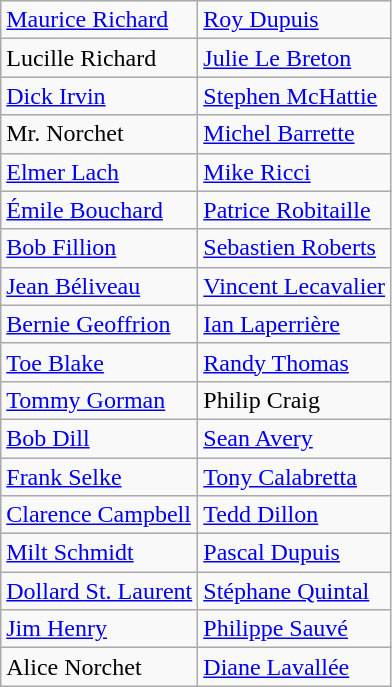<table class="wikitable">
<tr>
<td><a href='#'>Maurice Richard</a></td>
<td><a href='#'>Roy Dupuis</a></td>
</tr>
<tr>
<td>Lucille Richard</td>
<td><a href='#'>Julie Le Breton</a></td>
</tr>
<tr>
<td><a href='#'>Dick Irvin</a></td>
<td><a href='#'>Stephen McHattie</a></td>
</tr>
<tr>
<td>Mr. Norchet</td>
<td><a href='#'>Michel Barrette</a></td>
</tr>
<tr>
<td><a href='#'>Elmer Lach</a></td>
<td><a href='#'>Mike Ricci</a></td>
</tr>
<tr>
<td><a href='#'>Émile Bouchard</a></td>
<td><a href='#'>Patrice Robitaille</a></td>
</tr>
<tr>
<td><a href='#'>Bob Fillion</a></td>
<td><a href='#'>Sebastien Roberts</a></td>
</tr>
<tr>
<td><a href='#'>Jean Béliveau</a></td>
<td><a href='#'>Vincent Lecavalier</a></td>
</tr>
<tr>
<td><a href='#'>Bernie Geoffrion</a></td>
<td><a href='#'>Ian Laperrière</a></td>
</tr>
<tr>
<td><a href='#'>Toe Blake</a></td>
<td><a href='#'>Randy Thomas</a></td>
</tr>
<tr>
<td><a href='#'>Tommy Gorman</a></td>
<td>Philip Craig</td>
</tr>
<tr>
<td><a href='#'>Bob Dill</a></td>
<td><a href='#'>Sean Avery</a></td>
</tr>
<tr>
<td><a href='#'>Frank Selke</a></td>
<td><a href='#'>Tony Calabretta</a></td>
</tr>
<tr>
<td><a href='#'>Clarence Campbell</a></td>
<td><a href='#'>Tedd Dillon</a></td>
</tr>
<tr>
<td><a href='#'>Milt Schmidt</a></td>
<td><a href='#'>Pascal Dupuis</a></td>
</tr>
<tr>
<td><a href='#'>Dollard St. Laurent</a></td>
<td><a href='#'>Stéphane Quintal</a></td>
</tr>
<tr>
<td><a href='#'>Jim Henry</a></td>
<td><a href='#'>Philippe Sauvé</a></td>
</tr>
<tr>
<td>Alice Norchet</td>
<td><a href='#'>Diane Lavallée</a></td>
</tr>
</table>
